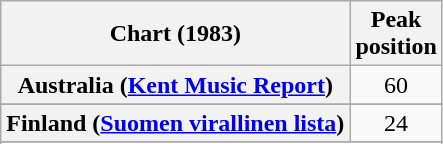<table class="wikitable sortable plainrowheaders" style="text-align:center">
<tr>
<th scope="col">Chart (1983)</th>
<th scope="col">Peak<br>position</th>
</tr>
<tr>
<th scope="row">Australia (<a href='#'>Kent Music Report</a>)</th>
<td>60</td>
</tr>
<tr>
</tr>
<tr>
<th scope="row">Finland (<a href='#'>Suomen virallinen lista</a>)</th>
<td>24</td>
</tr>
<tr>
</tr>
<tr>
</tr>
<tr>
</tr>
<tr>
</tr>
<tr>
</tr>
<tr>
</tr>
<tr>
</tr>
</table>
